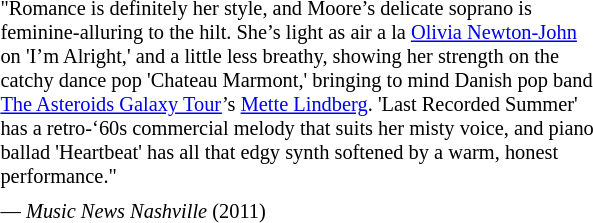<table class="toccolours" style="float: left; margin-left: 1em; margin-right: 2em; font-size: 85%; background:offwhite; color:black; width:30em; max-width: 40%;" cellspacing="5">
<tr>
<td style="text-align: left;">"Romance is definitely her style, and Moore’s delicate soprano is feminine-alluring to the hilt. She’s light as air a la <a href='#'>Olivia Newton-John</a> on 'I’m Alright,' and a little less breathy, showing her strength on the catchy dance pop 'Chateau Marmont,' bringing to mind Danish pop band <a href='#'>The Asteroids Galaxy Tour</a>’s <a href='#'>Mette Lindberg</a>. 'Last Recorded Summer' has a retro-‘60s commercial melody that suits her misty voice, and piano ballad 'Heartbeat' has all that edgy synth softened by a warm, honest performance."</td>
</tr>
<tr>
<td style="text-align: left;">— <em> Music News Nashville</em> (2011)</td>
</tr>
</table>
